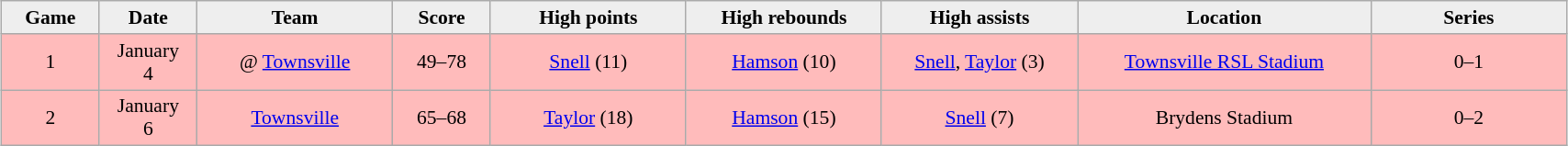<table class="wikitable" style="font-size:90%; text-align: center; width: 90%; margin:1em auto;">
<tr>
<th style="background:#eee; width: 5%;">Game</th>
<th style="background:#eee; width: 5%;">Date</th>
<th style="background:#eee; width: 10%;">Team</th>
<th style="background:#eee; width: 5%;">Score</th>
<th style="background:#eee; width: 10%;">High points</th>
<th style="background:#eee; width: 10%;">High rebounds</th>
<th style="background:#eee; width: 10%;">High assists</th>
<th style="background:#eee; width: 15%;">Location</th>
<th style="background:#eee; width: 10%;">Series</th>
</tr>
<tr style= "background:#fbb;">
<td>1</td>
<td>January <br> 4</td>
<td>@ <a href='#'>Townsville</a></td>
<td>49–78</td>
<td><a href='#'>Snell</a> (11)</td>
<td><a href='#'>Hamson</a> (10)</td>
<td><a href='#'>Snell</a>, <a href='#'>Taylor</a> (3)</td>
<td><a href='#'>Townsville RSL Stadium</a></td>
<td>0–1</td>
</tr>
<tr style= "background:#fbb;">
<td>2</td>
<td>January <br> 6</td>
<td><a href='#'>Townsville</a></td>
<td>65–68</td>
<td><a href='#'>Taylor</a> (18)</td>
<td><a href='#'>Hamson</a> (15)</td>
<td><a href='#'>Snell</a> (7)</td>
<td>Brydens Stadium</td>
<td>0–2</td>
</tr>
</table>
